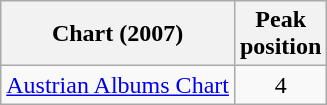<table class="wikitable">
<tr>
<th>Chart (2007)</th>
<th>Peak<br>position</th>
</tr>
<tr>
<td><a href='#'>Austrian Albums Chart</a></td>
<td style="text-align:center;">4</td>
</tr>
</table>
